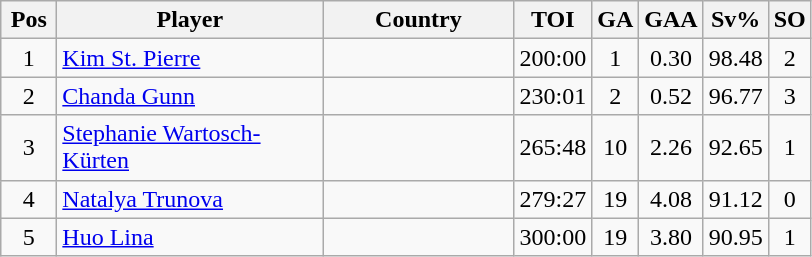<table class="wikitable sortable" style="text-align: center;">
<tr>
<th width=30>Pos</th>
<th width=170>Player</th>
<th width=120>Country</th>
<th width=20>TOI</th>
<th width=20>GA</th>
<th width=20>GAA</th>
<th width=20>Sv%</th>
<th width=20>SO</th>
</tr>
<tr>
<td>1</td>
<td align=left><a href='#'>Kim St. Pierre</a></td>
<td align=left></td>
<td>200:00</td>
<td>1</td>
<td>0.30</td>
<td>98.48</td>
<td>2</td>
</tr>
<tr>
<td>2</td>
<td align=left><a href='#'>Chanda Gunn</a></td>
<td align=left></td>
<td>230:01</td>
<td>2</td>
<td>0.52</td>
<td>96.77</td>
<td>3</td>
</tr>
<tr>
<td>3</td>
<td align=left><a href='#'>Stephanie Wartosch-Kürten</a></td>
<td align=left></td>
<td>265:48</td>
<td>10</td>
<td>2.26</td>
<td>92.65</td>
<td>1</td>
</tr>
<tr>
<td>4</td>
<td align=left><a href='#'>Natalya Trunova</a></td>
<td align=left></td>
<td>279:27</td>
<td>19</td>
<td>4.08</td>
<td>91.12</td>
<td>0</td>
</tr>
<tr>
<td>5</td>
<td align=left><a href='#'>Huo Lina</a></td>
<td align=left></td>
<td>300:00</td>
<td>19</td>
<td>3.80</td>
<td>90.95</td>
<td>1</td>
</tr>
</table>
